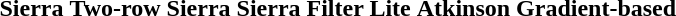<table>
<tr>
<th>Sierra</th>
<th>Two-row Sierra</th>
<th>Sierra Filter Lite</th>
<th>Atkinson</th>
<th>Gradient-based</th>
</tr>
<tr>
<td></td>
<td></td>
<td></td>
<td></td>
<td></td>
</tr>
</table>
